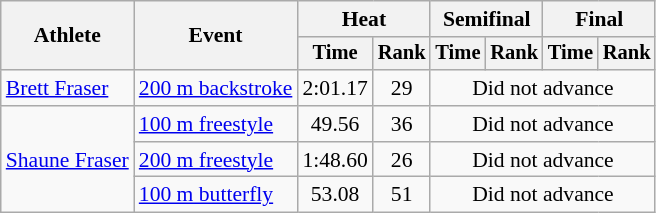<table class=wikitable style="font-size:90%">
<tr>
<th rowspan="2">Athlete</th>
<th rowspan="2">Event</th>
<th colspan="2">Heat</th>
<th colspan="2">Semifinal</th>
<th colspan="2">Final</th>
</tr>
<tr style="font-size:95%">
<th>Time</th>
<th>Rank</th>
<th>Time</th>
<th>Rank</th>
<th>Time</th>
<th>Rank</th>
</tr>
<tr align=center>
<td align=left><a href='#'>Brett Fraser</a></td>
<td align=left><a href='#'>200 m backstroke</a></td>
<td>2:01.17</td>
<td>29</td>
<td colspan=4>Did not advance</td>
</tr>
<tr align=center>
<td align=left rowspan=3><a href='#'>Shaune Fraser</a></td>
<td align=left><a href='#'>100 m freestyle</a></td>
<td>49.56</td>
<td>36</td>
<td colspan=4>Did not advance</td>
</tr>
<tr align=center>
<td align=left><a href='#'>200 m freestyle</a></td>
<td>1:48.60</td>
<td>26</td>
<td colspan=4>Did not advance</td>
</tr>
<tr align=center>
<td align=left><a href='#'>100 m butterfly</a></td>
<td>53.08</td>
<td>51</td>
<td colspan=4>Did not advance</td>
</tr>
</table>
